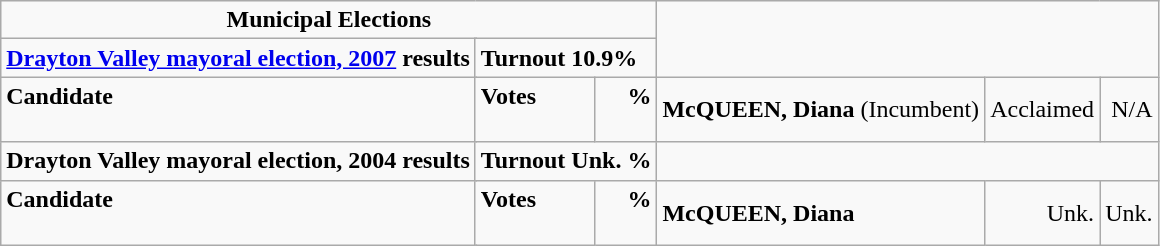<table class="wikitable">
<tr>
<td colspan="5" align=center><strong>Municipal Elections</strong></td>
</tr>
<tr>
<td colspan="3" align=center><strong><a href='#'>Drayton Valley mayoral election, 2007</a> results</strong></td>
<td colspan="2"><span><strong>Turnout 10.9%</strong></span></td>
</tr>
<tr>
<td colspan="3" rowspan="1" align="left" valign="top"><strong>Candidate</strong></td>
<td valign="top"><strong>Votes</strong></td>
<td valign="top" align="right"><strong>%</strong><br><br></td>
<td colspan="2"><strong>McQUEEN, Diana</strong> (Incumbent)</td>
<td align="right">Acclaimed</td>
<td align="right">N/A</td>
</tr>
<tr>
<td colspan="3" align=center><strong>Drayton Valley mayoral election, 2004 results</strong></td>
<td colspan="2"><span><strong>Turnout Unk. %</strong></span></td>
</tr>
<tr>
<td colspan="3" rowspan="1" align="left" valign="top"><strong>Candidate</strong></td>
<td valign="top"><strong>Votes</strong></td>
<td valign="top" align="right"><strong>%</strong><br><br></td>
<td colspan="2"><strong>McQUEEN, Diana</strong></td>
<td align="right">Unk.</td>
<td align="right">Unk.</td>
</tr>
</table>
